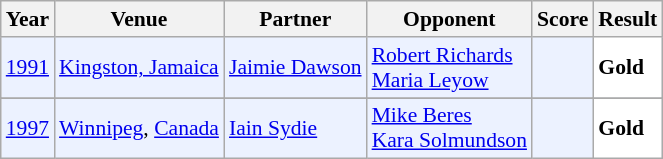<table class="sortable wikitable" style="font-size: 90%;">
<tr>
<th>Year</th>
<th>Venue</th>
<th>Partner</th>
<th>Opponent</th>
<th>Score</th>
<th>Result</th>
</tr>
<tr style="background:#ECF2FF">
<td align="center"><a href='#'>1991</a></td>
<td align="left"><a href='#'>Kingston, Jamaica</a></td>
<td align="left"> <a href='#'>Jaimie Dawson</a></td>
<td align="left"> <a href='#'>Robert Richards</a> <br>  <a href='#'>Maria Leyow</a></td>
<td align="left"></td>
<td style="text-align:left; background:white"> <strong>Gold</strong></td>
</tr>
<tr>
</tr>
<tr style="background:#ECF2FF">
<td align="center"><a href='#'>1997</a></td>
<td align="left"><a href='#'>Winnipeg</a>, <a href='#'>Canada</a></td>
<td align="left"> <a href='#'>Iain Sydie</a></td>
<td align="left"> <a href='#'>Mike Beres</a> <br>  <a href='#'>Kara Solmundson</a></td>
<td align="left"></td>
<td style="text-align:left; background:white"> <strong>Gold</strong></td>
</tr>
</table>
